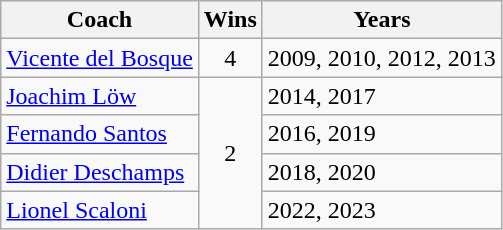<table class="wikitable sortable">
<tr>
<th>Coach</th>
<th>Wins</th>
<th>Years</th>
</tr>
<tr>
<td> <a href='#'>Vicente del Bosque</a></td>
<td align="center">4</td>
<td>2009, 2010, 2012, 2013</td>
</tr>
<tr>
<td> <a href='#'>Joachim Löw</a></td>
<td rowspan="4" align="center">2</td>
<td>2014, 2017</td>
</tr>
<tr>
<td> <a href='#'>Fernando Santos</a></td>
<td>2016, 2019</td>
</tr>
<tr>
<td> <a href='#'>Didier Deschamps</a></td>
<td>2018, 2020</td>
</tr>
<tr>
<td> <a href='#'>Lionel Scaloni</a></td>
<td>2022, 2023</td>
</tr>
</table>
